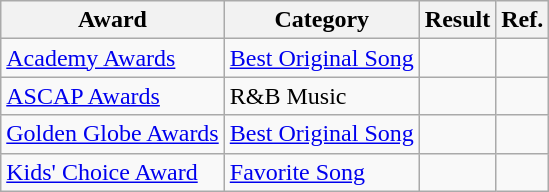<table class="wikitable">
<tr>
<th>Award</th>
<th>Category</th>
<th>Result</th>
<th>Ref.</th>
</tr>
<tr>
<td><a href='#'>Academy Awards</a></td>
<td><a href='#'>Best Original Song</a></td>
<td></td>
<td align="center"></td>
</tr>
<tr>
<td><a href='#'>ASCAP Awards</a></td>
<td>R&B Music</td>
<td></td>
<td align="center"></td>
</tr>
<tr>
<td><a href='#'>Golden Globe Awards</a></td>
<td><a href='#'>Best Original Song</a></td>
<td></td>
<td align="center"></td>
</tr>
<tr>
<td><a href='#'>Kids' Choice Award</a></td>
<td><a href='#'>Favorite Song</a></td>
<td></td>
<td align="center"></td>
</tr>
</table>
